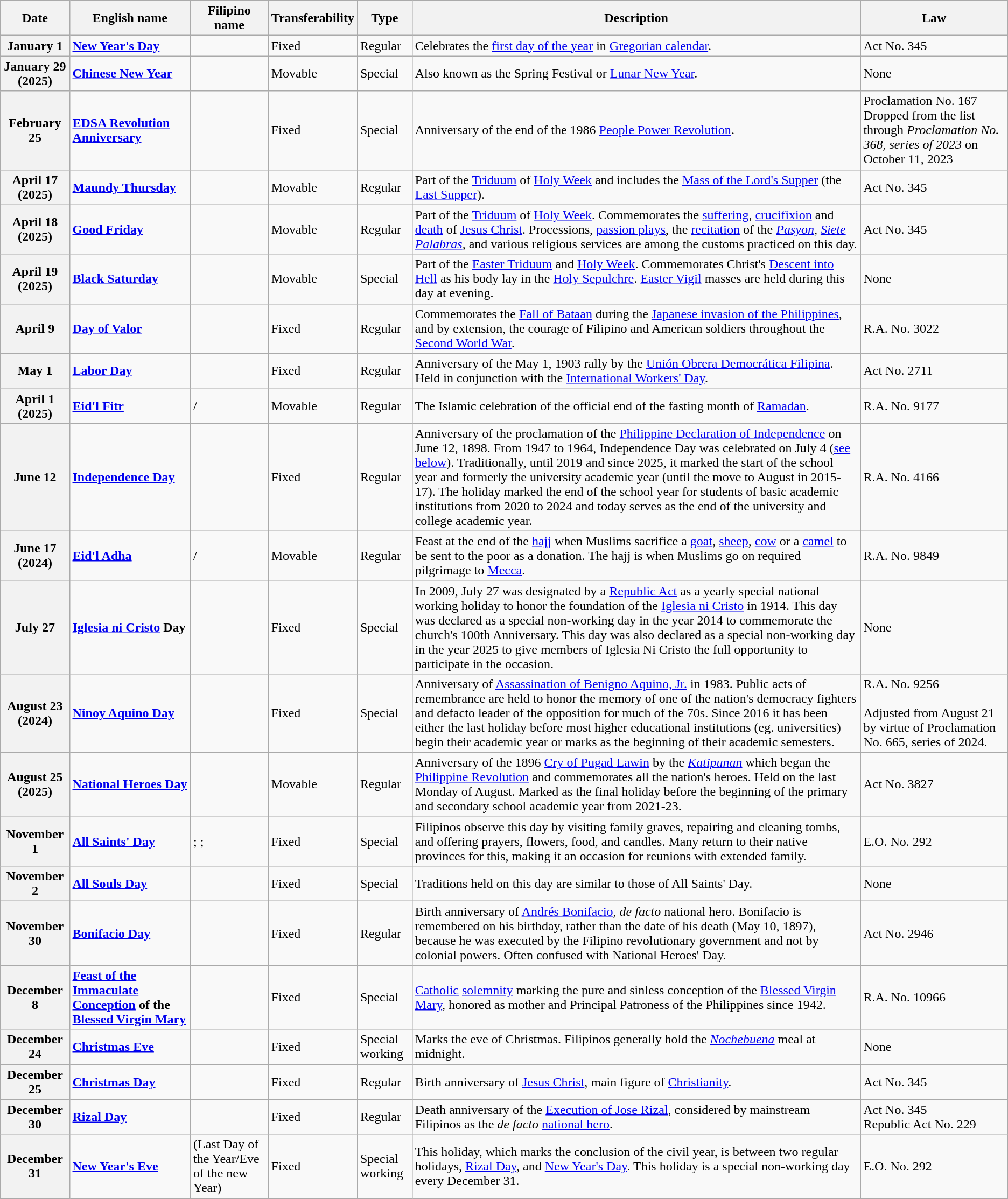<table class="wikitable sortable plainrowheaders style="font-size:95%">
<tr>
<th scope="col">Date</th>
<th scope="col">English name</th>
<th scope="col">Filipino name</th>
<th scope="col">Transferability</th>
<th scope="col">Type</th>
<th scope="col" class="unsortable">Description</th>
<th scope="col">Law</th>
</tr>
<tr>
<th scope="row" data-sort-value="01-01">January 1</th>
<td><strong><a href='#'>New Year's Day</a></strong></td>
<td></td>
<td>Fixed</td>
<td>Regular</td>
<td>Celebrates the <a href='#'>first day of the year</a> in <a href='#'>Gregorian calendar</a>.</td>
<td>Act No. 345</td>
</tr>
<tr>
<th scope="row" data-sort-value="01-22">January 29 (2025)</th>
<td><strong><a href='#'>Chinese New Year</a></strong></td>
<td></td>
<td>Movable</td>
<td>Special</td>
<td>Also known as the Spring Festival or <a href='#'>Lunar New Year</a>.</td>
<td>None</td>
</tr>
<tr>
<th scope="row" data-sort-value="02-24">February 25</th>
<td><strong><a href='#'>EDSA Revolution Anniversary</a></strong></td>
<td></td>
<td>Fixed</td>
<td>Special</td>
<td>Anniversary of the end of the 1986 <a href='#'>People Power Revolution</a>.</td>
<td>Proclamation No. 167  Dropped from the list through <em>Proclamation No. 368, series of 2023</em> on October 11, 2023</td>
</tr>
<tr>
<th scope="row" data-sort-value="04-06">April 17 (2025)</th>
<td><strong><a href='#'>Maundy Thursday</a></strong></td>
<td></td>
<td>Movable</td>
<td>Regular</td>
<td>Part of the <a href='#'>Triduum</a> of <a href='#'>Holy Week</a> and includes the <a href='#'>Mass of the Lord's Supper</a> (the <a href='#'>Last Supper</a>).</td>
<td>Act No. 345</td>
</tr>
<tr>
<th scope="row" data-sort-value="04-07">April 18 (2025)</th>
<td><strong><a href='#'>Good Friday</a></strong></td>
<td></td>
<td>Movable</td>
<td>Regular</td>
<td>Part of the <a href='#'>Triduum</a> of <a href='#'>Holy Week</a>. Commemorates the <a href='#'>suffering</a>, <a href='#'>crucifixion</a> and <a href='#'>death</a> of <a href='#'>Jesus Christ</a>. Processions, <a href='#'>passion plays</a>, the <a href='#'>recitation</a> of the <em><a href='#'>Pasyon</a></em>, <em><a href='#'>Siete Palabras</a></em>, and various religious services are among the customs practiced on this day.</td>
<td>Act No. 345</td>
</tr>
<tr>
<th scope="row" data-sort-value="04-08">April 19 (2025)</th>
<td><strong><a href='#'>Black Saturday</a></strong></td>
<td></td>
<td>Movable</td>
<td>Special</td>
<td>Part of the <a href='#'>Easter Triduum</a> and <a href='#'>Holy Week</a>. Commemorates Christ's <a href='#'>Descent into Hell</a> as his body lay in the <a href='#'>Holy Sepulchre</a>. <a href='#'>Easter Vigil</a> masses are held during this day at evening.</td>
<td>None</td>
</tr>
<tr>
<th scope="row" data-sort-value="04-10">April 9</th>
<td><strong><a href='#'>Day of Valor</a></strong></td>
<td></td>
<td>Fixed</td>
<td>Regular</td>
<td>Commemorates the <a href='#'>Fall of Bataan</a> during the <a href='#'>Japanese invasion of the Philippines</a>, and by extension, the courage of Filipino and American soldiers throughout the <a href='#'>Second World War</a>.</td>
<td>R.A. No. 3022</td>
</tr>
<tr>
<th scope="row" data-sort-value="05-01">May 1</th>
<td><strong><a href='#'>Labor Day</a></strong></td>
<td></td>
<td>Fixed</td>
<td>Regular</td>
<td>Anniversary of the May 1, 1903 rally by the <a href='#'>Unión Obrera Democrática Filipina</a>. Held in conjunction with the <a href='#'>International Workers' Day</a>.</td>
<td>Act No. 2711</td>
</tr>
<tr>
<th scope="row" data-sort-value="04-21">April 1 (2025)</th>
<td><strong><a href='#'>Eid'l Fitr</a></strong></td>
<td> / </td>
<td>Movable</td>
<td>Regular</td>
<td>The Islamic celebration of the official end of the fasting month of <a href='#'>Ramadan</a>.</td>
<td>R.A. No. 9177</td>
</tr>
<tr>
<th scope="row" data-sort-value="06-12">June 12</th>
<td><strong><a href='#'>Independence Day</a></strong></td>
<td></td>
<td>Fixed</td>
<td>Regular</td>
<td>Anniversary of the proclamation of the <a href='#'>Philippine Declaration of Independence</a> on June 12, 1898. From 1947 to 1964, Independence Day was celebrated on July 4 (<a href='#'>see below</a>). Traditionally, until 2019 and since 2025, it marked the start of the school year and formerly the university academic year (until the move to August in 2015-17). The holiday marked the end of the school year for students of basic academic institutions from 2020 to 2024 and today serves as the end of the university and college academic year.</td>
<td>R.A. No. 4166</td>
</tr>
<tr>
<th scope="row" data-sort-value="06-29">June 17 (2024)</th>
<td><strong><a href='#'>Eid'l Adha</a></strong></td>
<td> / </td>
<td>Movable</td>
<td>Regular</td>
<td>Feast at the end of the <a href='#'>hajj</a> when Muslims sacrifice a <a href='#'>goat</a>, <a href='#'>sheep</a>, <a href='#'>cow</a> or a <a href='#'>camel</a> to be sent to the poor as a donation. The hajj is when Muslims go on required pilgrimage to <a href='#'>Mecca</a>.</td>
<td>R.A. No. 9849</td>
</tr>
<tr>
<th scope="row">July 27</th>
<td><strong><a href='#'>Iglesia ni Cristo</a> Day</strong></td>
<td></td>
<td>Fixed</td>
<td>Special</td>
<td>In 2009, July 27 was designated by a <a href='#'>Republic Act</a> as a yearly special national working holiday to honor the foundation of the <a href='#'>Iglesia ni Cristo</a> in 1914. This day was declared as a special non-working day in the year 2014 to commemorate the church's 100th Anniversary. This day was also declared as a special non-working day in the year 2025 to give members of Iglesia Ni Cristo the full opportunity to participate in the occasion.</td>
<td>None</td>
</tr>
<tr>
<th scope="row" data-sort-value="08-21">August 23 (2024)</th>
<td><strong><a href='#'>Ninoy Aquino Day</a></strong></td>
<td></td>
<td>Fixed</td>
<td>Special</td>
<td>Anniversary of <a href='#'>Assassination of Benigno Aquino, Jr.</a> in 1983. Public acts of remembrance are held to honor the memory of one of the nation's democracy fighters and defacto leader of the opposition for much of the 70s. Since 2016 it has been either the last holiday before most higher educational institutions (eg. universities) begin their academic year or marks as the beginning of their academic semesters.</td>
<td>R.A. No. 9256<br><br>Adjusted from August 21 by virtue of Proclamation No. 665, series of 2024.</td>
</tr>
<tr>
<th scope="row" data-sort-value="08-28">August 25 (2025)</th>
<td><strong><a href='#'>National Heroes Day</a></strong></td>
<td></td>
<td>Movable</td>
<td>Regular</td>
<td>Anniversary of the 1896 <a href='#'>Cry of Pugad Lawin</a> by the <em><a href='#'>Katipunan</a></em> which began the <a href='#'>Philippine Revolution</a> and commemorates all the nation's heroes. Held on the last Monday of August. Marked as the final holiday before the beginning of the primary and secondary school academic year from 2021-23.</td>
<td>Act No. 3827</td>
</tr>
<tr>
<th scope="row" data-sort-value="11-01">November 1</th>
<td><strong><a href='#'>All Saints' Day</a></strong></td>
<td>; ; </td>
<td>Fixed</td>
<td>Special</td>
<td>Filipinos observe this day by visiting family graves, repairing and cleaning tombs, and offering prayers, flowers, food, and candles. Many return to their native provinces for this, making it an occasion for reunions with extended family.</td>
<td>E.O. No. 292</td>
</tr>
<tr>
<th scope="row" data-sort-value="11-02">November 2</th>
<td><strong><a href='#'>All Souls Day</a></strong></td>
<td></td>
<td>Fixed</td>
<td>Special</td>
<td>Traditions held on this day are similar to those of All Saints' Day.</td>
<td>None</td>
</tr>
<tr>
<th scope="row" data-sort-value="11-30">November 30</th>
<td><strong><a href='#'>Bonifacio Day</a></strong></td>
<td></td>
<td>Fixed</td>
<td>Regular</td>
<td>Birth anniversary of <a href='#'>Andrés Bonifacio</a>, <em>de facto</em> national hero. Bonifacio is remembered on his birthday, rather than the date of his death (May 10, 1897), because he was executed by the Filipino revolutionary government and not by colonial powers. Often confused with National Heroes' Day.</td>
<td>Act No. 2946</td>
</tr>
<tr>
<th scope="row" data-sort-value="12-08">December 8</th>
<td><strong><a href='#'>Feast of the Immaculate Conception</a> of the <a href='#'>Blessed Virgin Mary</a></strong></td>
<td></td>
<td>Fixed</td>
<td>Special</td>
<td><a href='#'>Catholic</a> <a href='#'>solemnity</a> marking the pure and sinless conception of the <a href='#'>Blessed Virgin Mary</a>, honored as mother and Principal Patroness of the Philippines since 1942.</td>
<td>R.A. No. 10966</td>
</tr>
<tr>
<th scope="row" data-sort-value="12-24">December 24</th>
<td><strong><a href='#'>Christmas Eve</a></strong></td>
<td></td>
<td>Fixed</td>
<td>Special working</td>
<td>Marks the eve of Christmas. Filipinos generally hold the <em><a href='#'>Nochebuena</a></em> meal at midnight.</td>
<td>None</td>
</tr>
<tr>
<th scope="row" data-sort-value="12-25">December 25</th>
<td><strong><a href='#'>Christmas Day</a></strong></td>
<td></td>
<td>Fixed</td>
<td>Regular</td>
<td>Birth anniversary of <a href='#'>Jesus Christ</a>, main figure of <a href='#'>Christianity</a>.</td>
<td>Act No. 345</td>
</tr>
<tr>
<th scope="row" data-sort-value="12-30">December 30</th>
<td><strong><a href='#'>Rizal Day</a></strong></td>
<td></td>
<td>Fixed</td>
<td>Regular</td>
<td>Death anniversary of the <a href='#'>Execution of Jose Rizal</a>, considered by mainstream Filipinos as the <em>de facto</em> <a href='#'>national hero</a>.</td>
<td>Act No. 345<br>Republic Act No. 229</td>
</tr>
<tr>
<th scope="row" data-sort-value="12-31">December 31</th>
<td><strong><a href='#'>New Year's Eve</a></strong></td>
<td> (Last Day of the Year/Eve of the new Year)</td>
<td>Fixed</td>
<td>Special working</td>
<td>This holiday, which marks the conclusion of the civil year, is between two regular holidays, <a href='#'>Rizal Day</a>, and <a href='#'>New Year's Day</a>. This holiday is a special non-working day every December 31.</td>
<td>E.O. No. 292</td>
</tr>
</table>
